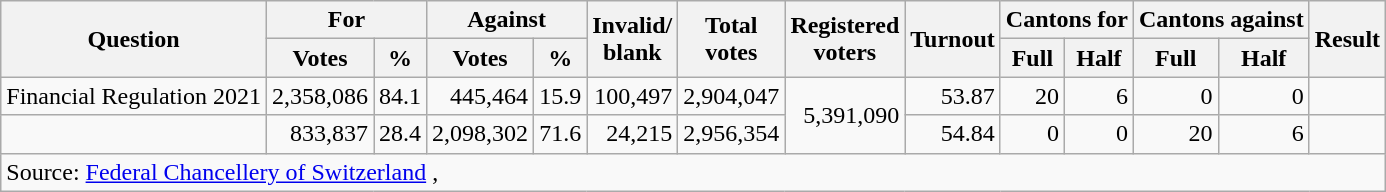<table class=wikitable style=text-align:right>
<tr>
<th rowspan=2>Question</th>
<th colspan=2>For</th>
<th colspan=2>Against</th>
<th rowspan=2>Invalid/<br>blank</th>
<th rowspan=2>Total<br>votes</th>
<th rowspan=2>Registered<br>voters</th>
<th rowspan=2>Turnout</th>
<th colspan=2>Cantons for</th>
<th colspan=2>Cantons against</th>
<th rowspan=2>Result</th>
</tr>
<tr>
<th>Votes</th>
<th>%</th>
<th>Votes</th>
<th>%</th>
<th>Full</th>
<th>Half</th>
<th>Full</th>
<th>Half</th>
</tr>
<tr>
<td align=left>Financial Regulation 2021</td>
<td>2,358,086</td>
<td>84.1</td>
<td>445,464</td>
<td>15.9</td>
<td>100,497</td>
<td>2,904,047</td>
<td rowspan=2>5,391,090</td>
<td>53.87</td>
<td>20</td>
<td>6</td>
<td>0</td>
<td>0</td>
<td></td>
</tr>
<tr>
<td align=left></td>
<td>833,837</td>
<td>28.4</td>
<td>2,098,302</td>
<td>71.6</td>
<td>24,215</td>
<td>2,956,354</td>
<td>54.84</td>
<td>0</td>
<td>0</td>
<td>20</td>
<td>6</td>
<td></td>
</tr>
<tr>
<td colspan=14 align=left>Source: <a href='#'>Federal Chancellery of Switzerland</a> , </td>
</tr>
</table>
